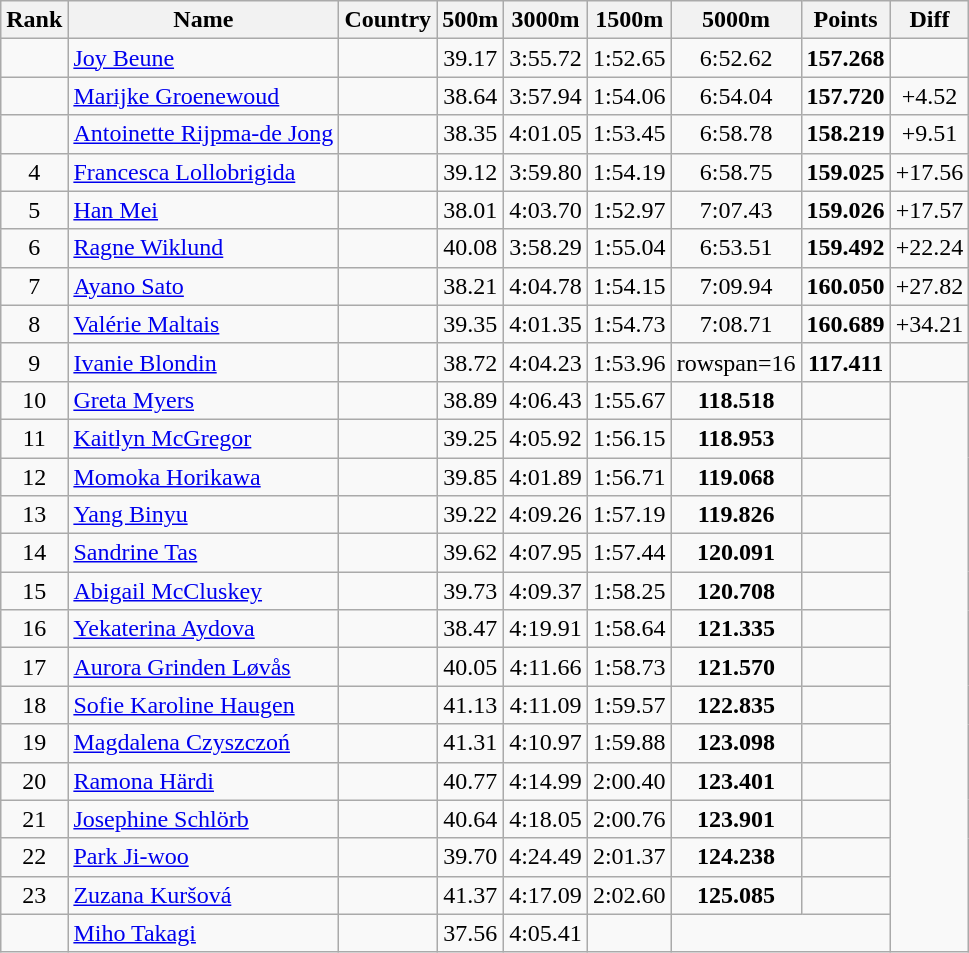<table class="wikitable sortable" style="text-align:center">
<tr>
<th>Rank</th>
<th>Name</th>
<th>Country</th>
<th>500m</th>
<th>3000m</th>
<th>1500m</th>
<th>5000m</th>
<th>Points</th>
<th>Diff</th>
</tr>
<tr>
<td></td>
<td align=left><a href='#'>Joy Beune</a></td>
<td align=left></td>
<td>39.17</td>
<td>3:55.72</td>
<td>1:52.65</td>
<td>6:52.62</td>
<td><strong>157.268</strong></td>
<td></td>
</tr>
<tr>
<td></td>
<td align=left><a href='#'>Marijke Groenewoud</a></td>
<td align=left></td>
<td>38.64</td>
<td>3:57.94</td>
<td>1:54.06</td>
<td>6:54.04</td>
<td><strong>157.720</strong></td>
<td>+4.52</td>
</tr>
<tr>
<td></td>
<td align=left><a href='#'>Antoinette Rijpma-de Jong</a></td>
<td align=left></td>
<td>38.35</td>
<td>4:01.05</td>
<td>1:53.45</td>
<td>6:58.78</td>
<td><strong>158.219</strong></td>
<td>+9.51</td>
</tr>
<tr>
<td>4</td>
<td align=left><a href='#'>Francesca Lollobrigida</a></td>
<td align=left></td>
<td>39.12</td>
<td>3:59.80</td>
<td>1:54.19</td>
<td>6:58.75</td>
<td><strong>159.025</strong></td>
<td>+17.56</td>
</tr>
<tr>
<td>5</td>
<td align=left><a href='#'>Han Mei</a></td>
<td align=left></td>
<td>38.01</td>
<td>4:03.70</td>
<td>1:52.97</td>
<td>7:07.43</td>
<td><strong>159.026</strong></td>
<td>+17.57</td>
</tr>
<tr>
<td>6</td>
<td align=left><a href='#'>Ragne Wiklund</a></td>
<td align=left></td>
<td>40.08</td>
<td>3:58.29</td>
<td>1:55.04</td>
<td>6:53.51</td>
<td><strong>159.492</strong></td>
<td>+22.24</td>
</tr>
<tr>
<td>7</td>
<td align=left><a href='#'>Ayano Sato</a></td>
<td align=left></td>
<td>38.21</td>
<td>4:04.78</td>
<td>1:54.15</td>
<td>7:09.94</td>
<td><strong>160.050</strong></td>
<td>+27.82</td>
</tr>
<tr>
<td>8</td>
<td align=left><a href='#'>Valérie Maltais</a></td>
<td align=left></td>
<td>39.35</td>
<td>4:01.35</td>
<td>1:54.73</td>
<td>7:08.71</td>
<td><strong>160.689</strong></td>
<td>+34.21</td>
</tr>
<tr>
<td>9</td>
<td align=left><a href='#'>Ivanie Blondin</a></td>
<td align=left></td>
<td>38.72</td>
<td>4:04.23</td>
<td>1:53.96</td>
<td>rowspan=16 </td>
<td><strong>117.411</strong></td>
<td></td>
</tr>
<tr>
<td>10</td>
<td align=left><a href='#'>Greta Myers</a></td>
<td align=left></td>
<td>38.89</td>
<td>4:06.43</td>
<td>1:55.67</td>
<td><strong>118.518</strong></td>
<td></td>
</tr>
<tr>
<td>11</td>
<td align=left><a href='#'>Kaitlyn McGregor</a></td>
<td align=left></td>
<td>39.25</td>
<td>4:05.92</td>
<td>1:56.15</td>
<td><strong>118.953</strong></td>
<td></td>
</tr>
<tr>
<td>12</td>
<td align=left><a href='#'>Momoka Horikawa</a></td>
<td align=left></td>
<td>39.85</td>
<td>4:01.89</td>
<td>1:56.71</td>
<td><strong>119.068</strong></td>
<td></td>
</tr>
<tr>
<td>13</td>
<td align=left><a href='#'>Yang Binyu</a></td>
<td align=left></td>
<td>39.22</td>
<td>4:09.26</td>
<td>1:57.19</td>
<td><strong>119.826</strong></td>
<td></td>
</tr>
<tr>
<td>14</td>
<td align=left><a href='#'>Sandrine Tas</a></td>
<td align=left></td>
<td>39.62</td>
<td>4:07.95</td>
<td>1:57.44</td>
<td><strong>120.091</strong></td>
<td></td>
</tr>
<tr>
<td>15</td>
<td align=left><a href='#'>Abigail McCluskey</a></td>
<td align=left></td>
<td>39.73</td>
<td>4:09.37</td>
<td>1:58.25</td>
<td><strong>120.708</strong></td>
<td></td>
</tr>
<tr>
<td>16</td>
<td align=left><a href='#'>Yekaterina Aydova</a></td>
<td align=left></td>
<td>38.47</td>
<td>4:19.91</td>
<td>1:58.64</td>
<td><strong>121.335</strong></td>
<td></td>
</tr>
<tr>
<td>17</td>
<td align=left><a href='#'>Aurora Grinden Løvås</a></td>
<td align=left></td>
<td>40.05</td>
<td>4:11.66</td>
<td>1:58.73</td>
<td><strong>121.570</strong></td>
<td></td>
</tr>
<tr>
<td>18</td>
<td align=left><a href='#'>Sofie Karoline Haugen</a></td>
<td align=left></td>
<td>41.13</td>
<td>4:11.09</td>
<td>1:59.57</td>
<td><strong>122.835</strong></td>
<td></td>
</tr>
<tr>
<td>19</td>
<td align=left><a href='#'>Magdalena Czyszczoń</a></td>
<td align=left></td>
<td>41.31</td>
<td>4:10.97</td>
<td>1:59.88</td>
<td><strong>123.098</strong></td>
<td></td>
</tr>
<tr>
<td>20</td>
<td align=left><a href='#'>Ramona Härdi</a></td>
<td align=left></td>
<td>40.77</td>
<td>4:14.99</td>
<td>2:00.40</td>
<td><strong>123.401</strong></td>
<td></td>
</tr>
<tr>
<td>21</td>
<td align=left><a href='#'>Josephine Schlörb</a></td>
<td align=left></td>
<td>40.64</td>
<td>4:18.05</td>
<td>2:00.76</td>
<td><strong>123.901</strong></td>
<td></td>
</tr>
<tr>
<td>22</td>
<td align=left><a href='#'>Park Ji-woo</a></td>
<td align=left></td>
<td>39.70</td>
<td>4:24.49</td>
<td>2:01.37</td>
<td><strong>124.238</strong></td>
<td></td>
</tr>
<tr>
<td>23</td>
<td align=left><a href='#'>Zuzana Kuršová</a></td>
<td align=left></td>
<td>41.37</td>
<td>4:17.09</td>
<td>2:02.60</td>
<td><strong>125.085</strong></td>
<td></td>
</tr>
<tr>
<td></td>
<td align=left><a href='#'>Miho Takagi</a></td>
<td align=left></td>
<td>37.56</td>
<td>4:05.41</td>
<td></td>
<td colspan=2></td>
</tr>
</table>
